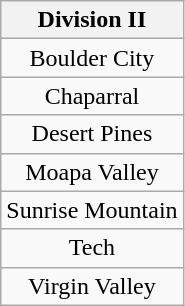<table class="wikitable" style="text-align:center">
<tr>
<th>Division II</th>
</tr>
<tr>
<td>Boulder City</td>
</tr>
<tr>
<td>Chaparral</td>
</tr>
<tr>
<td>Desert Pines</td>
</tr>
<tr>
<td>Moapa Valley</td>
</tr>
<tr>
<td>Sunrise Mountain</td>
</tr>
<tr>
<td>Tech</td>
</tr>
<tr>
<td>Virgin Valley</td>
</tr>
</table>
